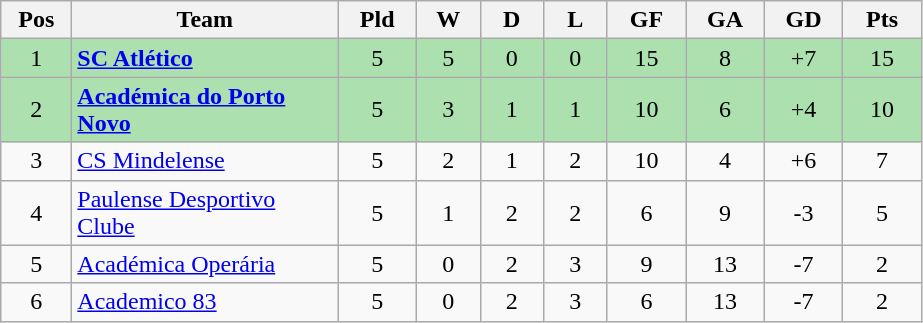<table class="wikitable" style="text-align: center;">
<tr>
<th style="width: 40px;">Pos</th>
<th style="width: 170px;">Team</th>
<th style="width: 45px;">Pld</th>
<th style="width: 35px;">W</th>
<th style="width: 35px;">D</th>
<th style="width: 35px;">L</th>
<th style="width: 45px;">GF</th>
<th style="width: 45px;">GA</th>
<th style="width: 45px;">GD</th>
<th style="width: 45px;">Pts</th>
</tr>
<tr style="background:#ACE1AF;">
<td>1</td>
<td style="text-align: left;"><strong><a href='#'>SC Atlético</a></strong></td>
<td>5</td>
<td>5</td>
<td>0</td>
<td>0</td>
<td>15</td>
<td>8</td>
<td>+7</td>
<td>15</td>
</tr>
<tr style="background:#ACE1AF;">
<td>2</td>
<td style="text-align: left;"><strong><a href='#'>Académica do Porto Novo</a></strong></td>
<td>5</td>
<td>3</td>
<td>1</td>
<td>1</td>
<td>10</td>
<td>6</td>
<td>+4</td>
<td>10</td>
</tr>
<tr>
<td>3</td>
<td style="text-align: left;"><a href='#'>CS Mindelense</a></td>
<td>5</td>
<td>2</td>
<td>1</td>
<td>2</td>
<td>10</td>
<td>4</td>
<td>+6</td>
<td>7</td>
</tr>
<tr>
<td>4</td>
<td style="text-align: left;"><a href='#'>Paulense Desportivo Clube</a></td>
<td>5</td>
<td>1</td>
<td>2</td>
<td>2</td>
<td>6</td>
<td>9</td>
<td>-3</td>
<td>5</td>
</tr>
<tr>
<td>5</td>
<td style="text-align: left;"><a href='#'>Académica Operária</a></td>
<td>5</td>
<td>0</td>
<td>2</td>
<td>3</td>
<td>9</td>
<td>13</td>
<td>-7</td>
<td>2</td>
</tr>
<tr>
<td>6</td>
<td style="text-align: left;"><a href='#'>Academico 83</a></td>
<td>5</td>
<td>0</td>
<td>2</td>
<td>3</td>
<td>6</td>
<td>13</td>
<td>-7</td>
<td>2</td>
</tr>
</table>
